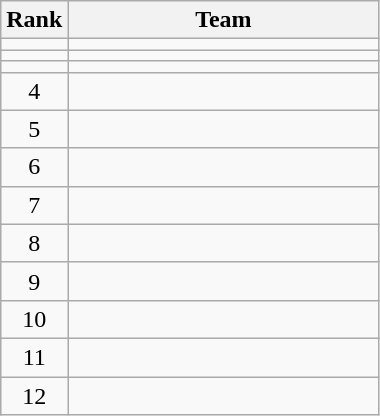<table class="wikitable" style="text-align: center">
<tr>
<th width=>Rank</th>
<th width=200>Team</th>
</tr>
<tr>
<td></td>
<td style="text-align:left"></td>
</tr>
<tr>
<td></td>
<td style="text-align:left"></td>
</tr>
<tr>
<td></td>
<td style="text-align:left"></td>
</tr>
<tr>
<td>4</td>
<td style="text-align:left"></td>
</tr>
<tr>
<td>5</td>
<td style="text-align:left"></td>
</tr>
<tr>
<td>6</td>
<td style="text-align:left"></td>
</tr>
<tr>
<td>7</td>
<td style="text-align:left"></td>
</tr>
<tr>
<td>8</td>
<td style="text-align:left"></td>
</tr>
<tr>
<td>9</td>
<td style="text-align:left"></td>
</tr>
<tr>
<td>10</td>
<td style="text-align:left"></td>
</tr>
<tr>
<td>11</td>
<td style="text-align:left"></td>
</tr>
<tr>
<td>12</td>
<td style="text-align:left"></td>
</tr>
</table>
